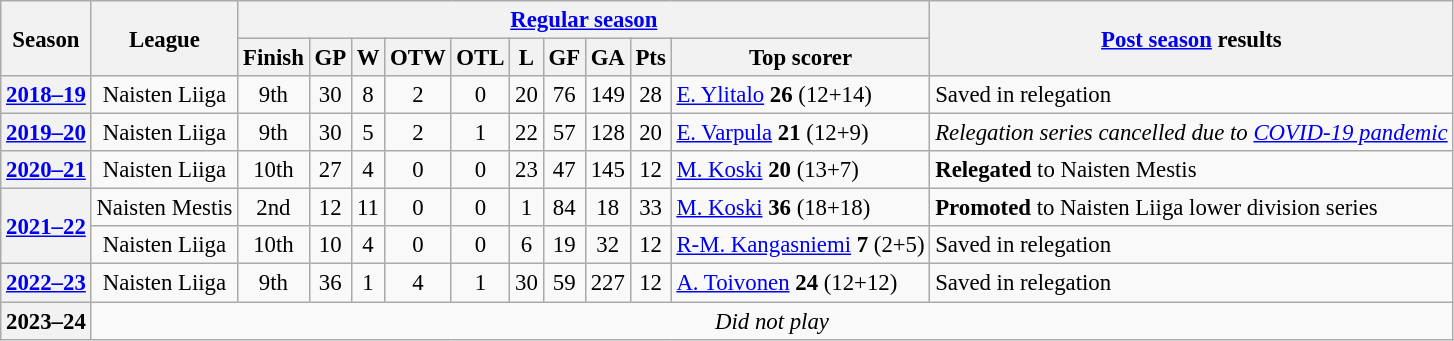<table class="wikitable" style="text-align: center; font-size: 95%">
<tr>
<th rowspan="2">Season</th>
<th rowspan="2">League</th>
<th colspan="10"><a href='#'>Regular season</a></th>
<th rowspan="2"><a href='#'>Post season</a> results</th>
</tr>
<tr>
<th>Finish</th>
<th>GP</th>
<th>W</th>
<th>OTW</th>
<th>OTL</th>
<th>L</th>
<th>GF</th>
<th>GA</th>
<th>Pts</th>
<th>Top scorer</th>
</tr>
<tr>
<th><a href='#'>2018–19</a></th>
<td>Naisten Liiga</td>
<td>9th</td>
<td>30</td>
<td>8</td>
<td>2</td>
<td>0</td>
<td>20</td>
<td>76</td>
<td>149</td>
<td>28</td>
<td align="left"> <a href='#'>E. Ylitalo</a> <strong>26</strong> (12+14)</td>
<td align="left">Saved in relegation</td>
</tr>
<tr>
<th><a href='#'>2019–20</a></th>
<td>Naisten Liiga</td>
<td>9th</td>
<td>30</td>
<td>5</td>
<td>2</td>
<td>1</td>
<td>22</td>
<td>57</td>
<td>128</td>
<td>20</td>
<td align="left"> <a href='#'>E. Varpula</a> <strong>21</strong> (12+9)</td>
<td align="left"><em>Relegation series cancelled due to <a href='#'>COVID-19 pandemic</a></em></td>
</tr>
<tr>
<th><a href='#'>2020–21</a></th>
<td>Naisten Liiga</td>
<td>10th</td>
<td>27</td>
<td>4</td>
<td>0</td>
<td>0</td>
<td>23</td>
<td>47</td>
<td>145</td>
<td>12</td>
<td align="left"> <a href='#'>M. Koski</a> <strong>20</strong> (13+7)</td>
<td align="left"><strong>Relegated</strong> to Naisten Mestis</td>
</tr>
<tr>
<th rowspan="2"><a href='#'>2021–22</a></th>
<td>Naisten Mestis </td>
<td>2nd</td>
<td>12</td>
<td>11</td>
<td>0</td>
<td>0</td>
<td>1</td>
<td>84</td>
<td>18</td>
<td>33</td>
<td align="left"> <a href='#'>M. Koski</a> <strong>36</strong> (18+18)</td>
<td align="left"><strong>Promoted</strong> to Naisten Liiga lower division series</td>
</tr>
<tr>
<td>Naisten Liiga</td>
<td>10th</td>
<td>10</td>
<td>4</td>
<td>0</td>
<td>0</td>
<td>6</td>
<td>19</td>
<td>32</td>
<td>12</td>
<td align="left"> <a href='#'>R-M. Kangasniemi</a> <strong>7</strong> (2+5)</td>
<td align="left">Saved in relegation</td>
</tr>
<tr>
<th><a href='#'>2022–23</a></th>
<td>Naisten Liiga</td>
<td>9th</td>
<td>36</td>
<td>1</td>
<td>4</td>
<td>1</td>
<td>30</td>
<td>59</td>
<td>227</td>
<td>12</td>
<td align="left"> <a href='#'>A. Toivonen</a> <strong>24</strong> (12+12)</td>
<td align="left">Saved in relegation</td>
</tr>
<tr>
<th>2023–24</th>
<td colspan="12" align="center"><em>Did not play</em></td>
</tr>
</table>
